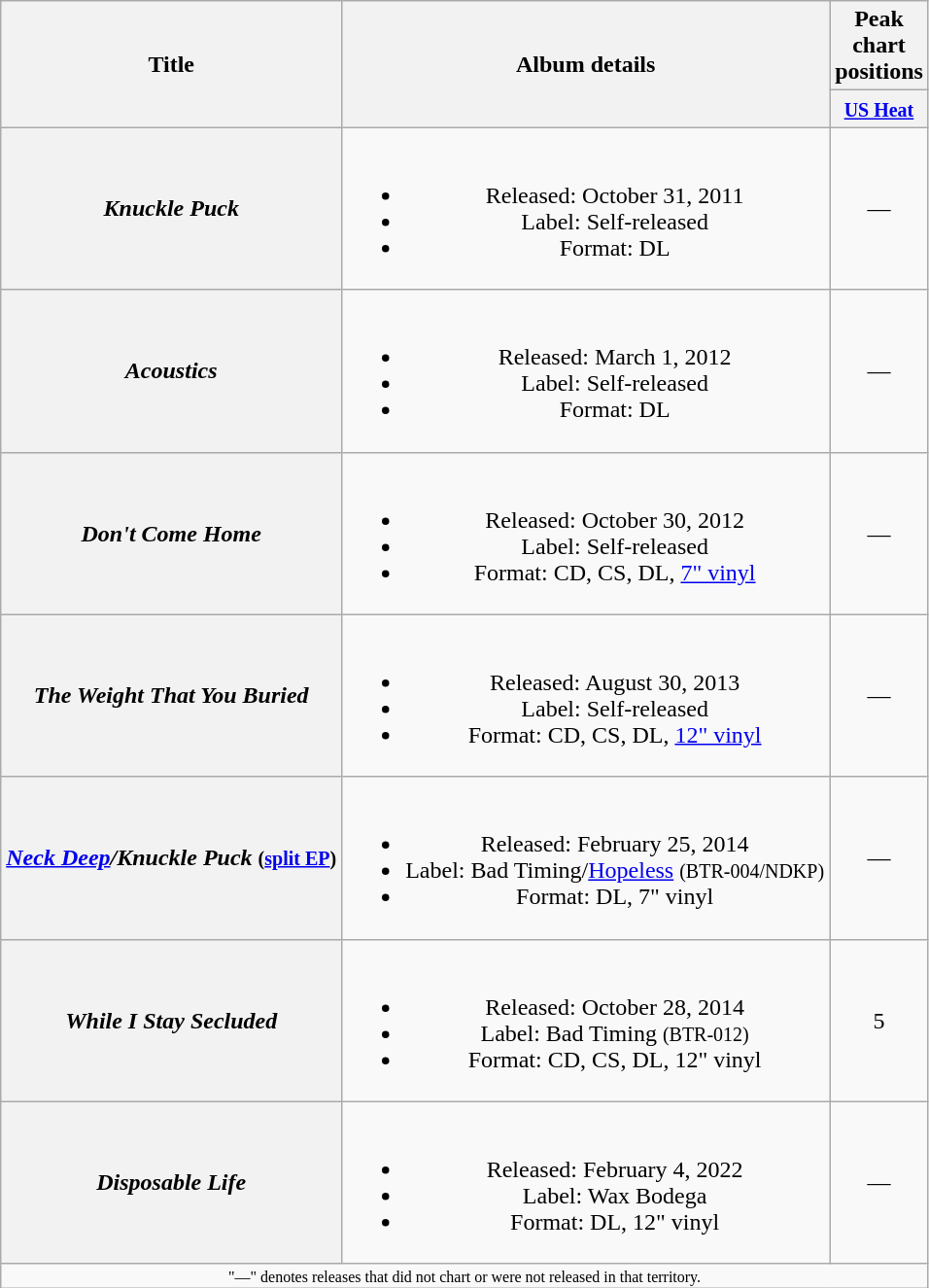<table class="wikitable plainrowheaders" style="text-align:center;">
<tr>
<th scope="col" rowspan="2">Title</th>
<th scope="col" rowspan="2">Album details</th>
<th scope="col" colspan="1">Peak chart<br>positions</th>
</tr>
<tr>
<th style="width:30px;"><small><a href='#'>US Heat</a></small><br></th>
</tr>
<tr>
<th scope="row"><em>Knuckle Puck</em></th>
<td><br><ul><li>Released: October 31, 2011</li><li>Label: Self-released</li><li>Format: DL</li></ul></td>
<td>—</td>
</tr>
<tr>
<th scope="row"><em>Acoustics</em></th>
<td><br><ul><li>Released: March 1, 2012</li><li>Label: Self-released</li><li>Format: DL</li></ul></td>
<td>—</td>
</tr>
<tr>
<th scope="row"><em>Don't Come Home</em></th>
<td><br><ul><li>Released: October 30, 2012</li><li>Label: Self-released</li><li>Format: CD, CS, DL, <a href='#'>7" vinyl</a></li></ul></td>
<td>—</td>
</tr>
<tr>
<th scope="row"><em>The Weight That You Buried</em></th>
<td><br><ul><li>Released: August 30, 2013</li><li>Label: Self-released</li><li>Format: CD, CS, DL, <a href='#'>12" vinyl</a></li></ul></td>
<td>—</td>
</tr>
<tr>
<th scope="row"><em><a href='#'>Neck Deep</a>/Knuckle Puck</em> <small>(<a href='#'>split EP</a>)</small></th>
<td><br><ul><li>Released: February 25, 2014</li><li>Label: Bad Timing/<a href='#'>Hopeless</a> <small>(BTR-004/NDKP)</small></li><li>Format: DL, 7" vinyl</li></ul></td>
<td>—</td>
</tr>
<tr>
<th scope="row"><em>While I Stay Secluded</em></th>
<td><br><ul><li>Released: October 28, 2014</li><li>Label: Bad Timing <small>(BTR-012)</small></li><li>Format: CD, CS, DL, 12" vinyl</li></ul></td>
<td>5</td>
</tr>
<tr>
<th scope="row"><em>Disposable Life</em></th>
<td><br><ul><li>Released: February 4, 2022</li><li>Label: Wax Bodega</li><li>Format: DL, 12" vinyl</li></ul></td>
<td>—</td>
</tr>
<tr>
<td align="center" colspan="13" style="font-size: 8pt">"—" denotes releases that did not chart or were not released in that territory.</td>
</tr>
</table>
